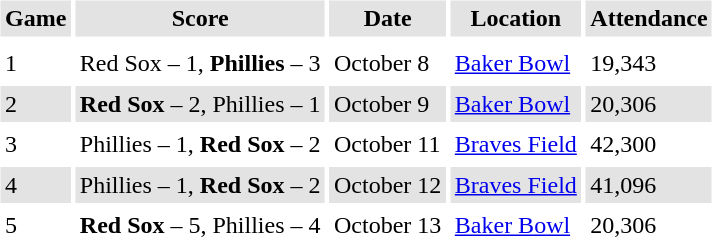<table border="0" cellspacing="3" cellpadding="3">
<tr style="background: #e3e3e3;">
<th>Game</th>
<th>Score</th>
<th>Date</th>
<th>Location</th>
<th>Attendance</th>
</tr>
<tr style="background: #e3e3e3;">
</tr>
<tr>
<td>1</td>
<td>Red Sox – 1, <strong>Phillies</strong> – 3</td>
<td>October 8</td>
<td><a href='#'>Baker Bowl</a></td>
<td>19,343</td>
</tr>
<tr style="background: #e3e3e3;">
<td>2</td>
<td><strong>Red Sox</strong> – 2, Phillies – 1</td>
<td>October 9</td>
<td><a href='#'>Baker Bowl</a></td>
<td>20,306</td>
</tr>
<tr>
<td>3</td>
<td>Phillies – 1, <strong>Red Sox</strong> – 2</td>
<td>October 11</td>
<td><a href='#'>Braves Field</a></td>
<td>42,300</td>
</tr>
<tr style="background: #e3e3e3;">
<td>4</td>
<td>Phillies – 1, <strong>Red Sox</strong> – 2</td>
<td>October 12</td>
<td><a href='#'>Braves Field</a></td>
<td>41,096</td>
</tr>
<tr>
<td>5</td>
<td><strong>Red Sox</strong> – 5, Phillies – 4</td>
<td>October 13</td>
<td><a href='#'>Baker Bowl</a></td>
<td>20,306</td>
</tr>
<tr style="background: #e3e3e3;">
</tr>
</table>
